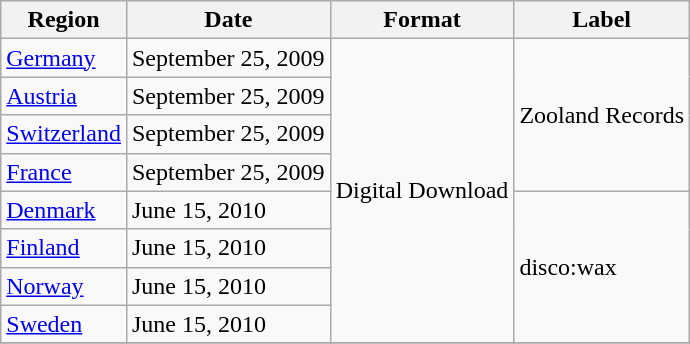<table class=wikitable>
<tr>
<th>Region</th>
<th>Date</th>
<th>Format</th>
<th>Label</th>
</tr>
<tr>
<td><a href='#'>Germany</a></td>
<td>September 25, 2009</td>
<td rowspan="8">Digital Download</td>
<td rowspan="4">Zooland Records</td>
</tr>
<tr>
<td><a href='#'>Austria</a></td>
<td>September 25, 2009</td>
</tr>
<tr>
<td><a href='#'>Switzerland</a></td>
<td>September 25, 2009</td>
</tr>
<tr>
<td><a href='#'>France</a></td>
<td>September 25, 2009</td>
</tr>
<tr>
<td><a href='#'>Denmark</a></td>
<td>June 15, 2010</td>
<td rowspan="4">disco:wax</td>
</tr>
<tr>
<td><a href='#'>Finland</a></td>
<td>June 15, 2010</td>
</tr>
<tr>
<td><a href='#'>Norway</a></td>
<td>June 15, 2010</td>
</tr>
<tr>
<td><a href='#'>Sweden</a></td>
<td>June 15, 2010</td>
</tr>
<tr>
</tr>
</table>
